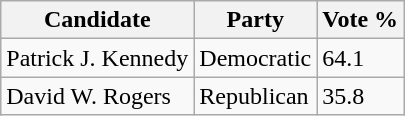<table class="wikitable">
<tr>
<th>Candidate</th>
<th>Party</th>
<th>Vote %</th>
</tr>
<tr>
<td>Patrick J. Kennedy</td>
<td>Democratic</td>
<td>64.1</td>
</tr>
<tr>
<td>David W. Rogers</td>
<td>Republican</td>
<td>35.8</td>
</tr>
</table>
